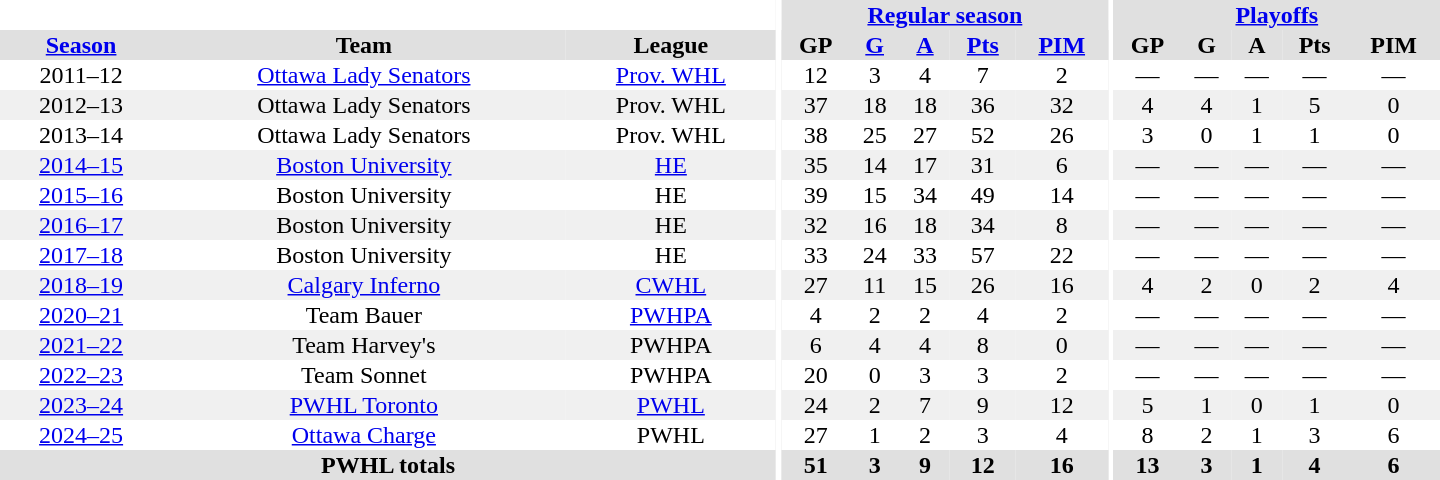<table border="0" cellpadding="1" cellspacing="0" style="text-align:center; width:60em">
<tr bgcolor="#e0e0e0">
<th colspan="3" bgcolor="#ffffff"></th>
<th rowspan="97" bgcolor="#ffffff"></th>
<th colspan="5"><a href='#'>Regular season</a></th>
<th rowspan="97" bgcolor="#ffffff"></th>
<th colspan="5"><a href='#'>Playoffs</a></th>
</tr>
<tr bgcolor="#e0e0e0">
<th><a href='#'>Season</a></th>
<th>Team</th>
<th>League</th>
<th>GP</th>
<th><a href='#'>G</a></th>
<th><a href='#'>A</a></th>
<th><a href='#'>Pts</a></th>
<th><a href='#'>PIM</a></th>
<th>GP</th>
<th>G</th>
<th>A</th>
<th>Pts</th>
<th>PIM</th>
</tr>
<tr>
<td>2011–12</td>
<td><a href='#'>Ottawa Lady Senators</a></td>
<td><a href='#'>Prov. WHL</a></td>
<td>12</td>
<td>3</td>
<td>4</td>
<td>7</td>
<td>2</td>
<td>—</td>
<td>—</td>
<td>—</td>
<td>—</td>
<td>—</td>
</tr>
<tr bgcolor="f0f0f0">
<td>2012–13</td>
<td>Ottawa Lady Senators</td>
<td>Prov. WHL</td>
<td>37</td>
<td>18</td>
<td>18</td>
<td>36</td>
<td>32</td>
<td>4</td>
<td>4</td>
<td>1</td>
<td>5</td>
<td>0</td>
</tr>
<tr>
<td>2013–14</td>
<td>Ottawa Lady Senators</td>
<td>Prov. WHL</td>
<td>38</td>
<td>25</td>
<td>27</td>
<td>52</td>
<td>26</td>
<td>3</td>
<td>0</td>
<td>1</td>
<td>1</td>
<td>0</td>
</tr>
<tr bgcolor="f0f0f0">
<td><a href='#'>2014–15</a></td>
<td><a href='#'>Boston University</a></td>
<td><a href='#'>HE</a></td>
<td>35</td>
<td>14</td>
<td>17</td>
<td>31</td>
<td>6</td>
<td>—</td>
<td>—</td>
<td>—</td>
<td>—</td>
<td>—</td>
</tr>
<tr>
<td><a href='#'>2015–16</a></td>
<td>Boston University</td>
<td>HE</td>
<td>39</td>
<td>15</td>
<td>34</td>
<td>49</td>
<td>14</td>
<td>—</td>
<td>—</td>
<td>—</td>
<td>—</td>
<td>—</td>
</tr>
<tr bgcolor="f0f0f0">
<td><a href='#'>2016–17</a></td>
<td>Boston University</td>
<td>HE</td>
<td>32</td>
<td>16</td>
<td>18</td>
<td>34</td>
<td>8</td>
<td>—</td>
<td>—</td>
<td>—</td>
<td>—</td>
<td>—</td>
</tr>
<tr>
<td><a href='#'>2017–18</a></td>
<td>Boston University</td>
<td>HE</td>
<td>33</td>
<td>24</td>
<td>33</td>
<td>57</td>
<td>22</td>
<td>—</td>
<td>—</td>
<td>—</td>
<td>—</td>
<td>—</td>
</tr>
<tr bgcolor="f0f0f0">
<td><a href='#'>2018–19</a></td>
<td><a href='#'>Calgary Inferno</a></td>
<td><a href='#'>CWHL</a></td>
<td>27</td>
<td>11</td>
<td>15</td>
<td>26</td>
<td>16</td>
<td>4</td>
<td>2</td>
<td>0</td>
<td>2</td>
<td>4</td>
</tr>
<tr>
<td><a href='#'>2020–21</a></td>
<td>Team Bauer</td>
<td><a href='#'>PWHPA</a></td>
<td>4</td>
<td>2</td>
<td>2</td>
<td>4</td>
<td>2</td>
<td>—</td>
<td>—</td>
<td>—</td>
<td>—</td>
<td>—</td>
</tr>
<tr bgcolor="f0f0f0">
<td><a href='#'>2021–22</a></td>
<td>Team Harvey's</td>
<td>PWHPA</td>
<td>6</td>
<td>4</td>
<td>4</td>
<td>8</td>
<td>0</td>
<td>—</td>
<td>—</td>
<td>—</td>
<td>—</td>
<td>—</td>
</tr>
<tr>
<td><a href='#'>2022–23</a></td>
<td>Team Sonnet</td>
<td>PWHPA</td>
<td>20</td>
<td>0</td>
<td>3</td>
<td>3</td>
<td>2</td>
<td>—</td>
<td>—</td>
<td>—</td>
<td>—</td>
<td>—</td>
</tr>
<tr bgcolor="f0f0f0">
<td><a href='#'>2023–24</a></td>
<td><a href='#'>PWHL Toronto</a></td>
<td><a href='#'>PWHL</a></td>
<td>24</td>
<td>2</td>
<td>7</td>
<td>9</td>
<td>12</td>
<td>5</td>
<td>1</td>
<td>0</td>
<td>1</td>
<td>0</td>
</tr>
<tr>
<td><a href='#'>2024–25</a></td>
<td><a href='#'>Ottawa Charge</a></td>
<td>PWHL</td>
<td>27</td>
<td>1</td>
<td>2</td>
<td>3</td>
<td>4</td>
<td>8</td>
<td>2</td>
<td>1</td>
<td>3</td>
<td>6</td>
</tr>
<tr bgcolor="#e0e0e0">
<th colspan="3">PWHL totals</th>
<th>51</th>
<th>3</th>
<th>9</th>
<th>12</th>
<th>16</th>
<th>13</th>
<th>3</th>
<th>1</th>
<th>4</th>
<th>6</th>
</tr>
</table>
